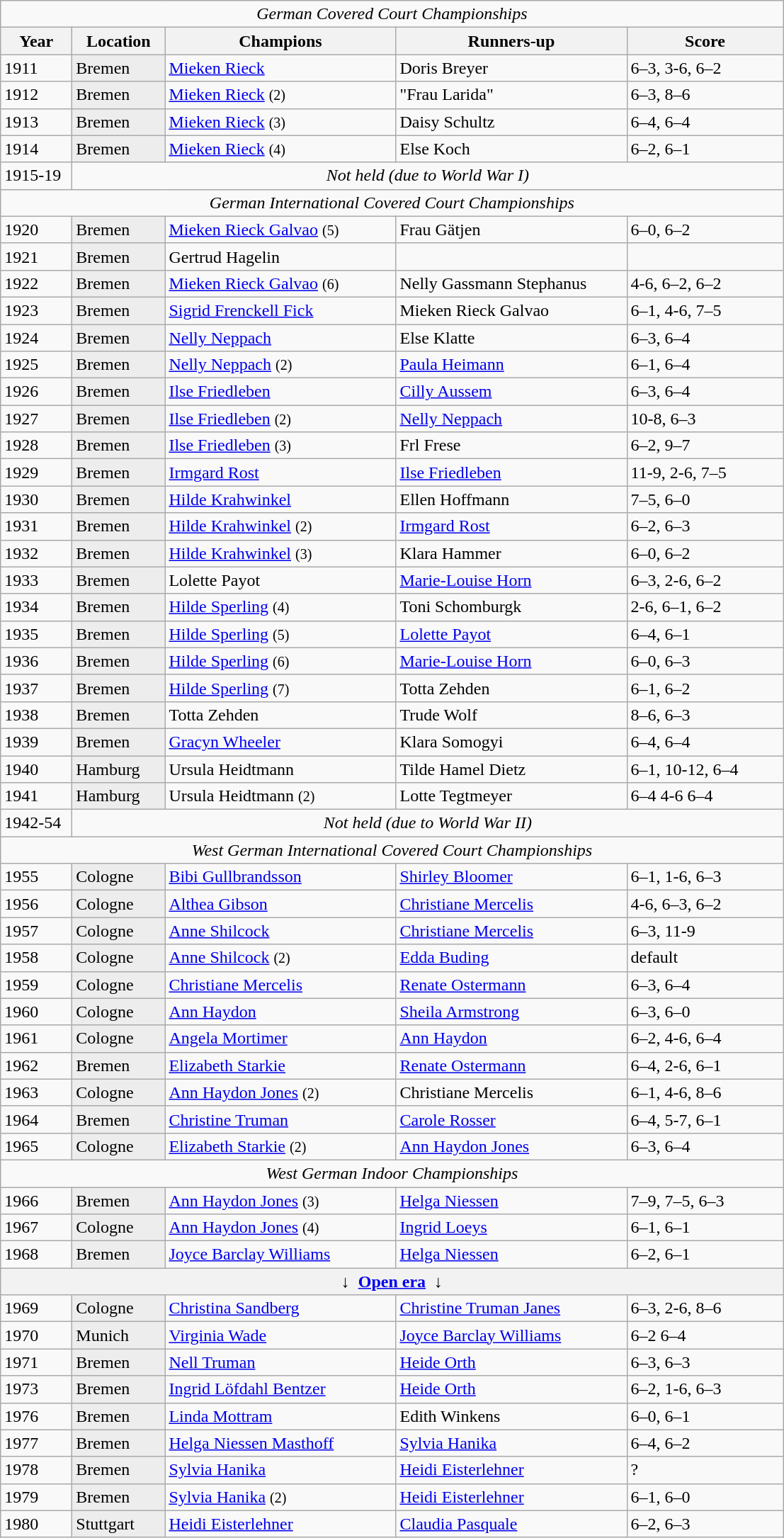<table class="wikitable">
<tr>
<td colspan=5 align=center><em>German Covered Court Championships</em></td>
</tr>
<tr>
<th style="width:60px;">Year</th>
<th style="width:80px;">Location</th>
<th style="width:210px;">Champions</th>
<th style="width:210px;">Runners-up</th>
<th style="width:140px;">Score</th>
</tr>
<tr>
<td>1911</td>
<td style="background:#ededed">Bremen</td>
<td> <a href='#'>Mieken Rieck</a></td>
<td> Doris Breyer</td>
<td>6–3, 3-6, 6–2</td>
</tr>
<tr>
<td>1912</td>
<td style="background:#ededed">Bremen</td>
<td> <a href='#'>Mieken Rieck</a> <small>(2)</small></td>
<td> "Frau Larida"</td>
<td>6–3, 8–6</td>
</tr>
<tr>
<td>1913</td>
<td style="background:#ededed">Bremen</td>
<td> <a href='#'>Mieken Rieck</a> <small>(3)</small></td>
<td> Daisy Schultz</td>
<td>6–4, 6–4</td>
</tr>
<tr>
<td>1914</td>
<td style="background:#ededed">Bremen</td>
<td> <a href='#'>Mieken Rieck</a> <small>(4)</small></td>
<td> Else Koch</td>
<td>6–2, 6–1</td>
</tr>
<tr>
<td>1915-19</td>
<td colspan=5 align=center><em>Not held (due to World War I)</em></td>
</tr>
<tr>
<td colspan=5 align=center><em>German International Covered Court Championships</em></td>
</tr>
<tr>
<td>1920</td>
<td style="background:#ededed">Bremen</td>
<td> <a href='#'>Mieken Rieck Galvao</a> <small>(5)</small></td>
<td> Frau Gätjen</td>
<td>6–0, 6–2</td>
</tr>
<tr>
<td>1921</td>
<td style="background:#ededed">Bremen</td>
<td> Gertrud Hagelin</td>
<td></td>
<td></td>
</tr>
<tr>
<td>1922</td>
<td style="background:#ededed">Bremen</td>
<td> <a href='#'>Mieken Rieck Galvao</a> <small>(6)</small></td>
<td> Nelly Gassmann Stephanus</td>
<td>4-6, 6–2, 6–2</td>
</tr>
<tr>
<td>1923</td>
<td style="background:#ededed">Bremen</td>
<td> <a href='#'>Sigrid Frenckell Fick</a></td>
<td> Mieken Rieck Galvao</td>
<td>6–1, 4-6, 7–5</td>
</tr>
<tr>
<td>1924</td>
<td style="background:#ededed">Bremen</td>
<td> <a href='#'>Nelly Neppach</a></td>
<td> Else Klatte</td>
<td>6–3, 6–4</td>
</tr>
<tr>
<td>1925</td>
<td style="background:#ededed">Bremen</td>
<td> <a href='#'>Nelly Neppach</a> <small>(2)</small></td>
<td> <a href='#'>Paula Heimann</a></td>
<td>6–1, 6–4</td>
</tr>
<tr>
<td>1926</td>
<td style="background:#ededed">Bremen</td>
<td> <a href='#'>Ilse Friedleben</a></td>
<td> <a href='#'>Cilly Aussem</a></td>
<td>6–3, 6–4</td>
</tr>
<tr>
<td>1927</td>
<td style="background:#ededed">Bremen</td>
<td> <a href='#'>Ilse Friedleben</a> <small>(2)</small></td>
<td> <a href='#'>Nelly Neppach</a></td>
<td>10-8, 6–3</td>
</tr>
<tr>
<td>1928</td>
<td style="background:#ededed">Bremen</td>
<td> <a href='#'>Ilse Friedleben</a> <small>(3)</small></td>
<td> Frl Frese</td>
<td>6–2, 9–7</td>
</tr>
<tr>
<td>1929</td>
<td style="background:#ededed">Bremen</td>
<td> <a href='#'>Irmgard Rost</a></td>
<td> <a href='#'>Ilse Friedleben</a></td>
<td>11-9, 2-6, 7–5</td>
</tr>
<tr>
<td>1930</td>
<td style="background:#ededed">Bremen</td>
<td> <a href='#'>Hilde Krahwinkel</a></td>
<td> Ellen Hoffmann</td>
<td>7–5, 6–0</td>
</tr>
<tr>
<td>1931</td>
<td style="background:#ededed">Bremen</td>
<td> <a href='#'>Hilde Krahwinkel</a> <small>(2)</small></td>
<td>  <a href='#'>Irmgard Rost</a></td>
<td>6–2, 6–3</td>
</tr>
<tr>
<td>1932</td>
<td style="background:#ededed">Bremen</td>
<td> <a href='#'>Hilde Krahwinkel</a> <small>(3)</small></td>
<td> Klara Hammer</td>
<td>6–0, 6–2</td>
</tr>
<tr>
<td>1933</td>
<td style="background:#ededed">Bremen</td>
<td> Lolette Payot</td>
<td> <a href='#'>Marie-Louise Horn</a></td>
<td>6–3, 2-6, 6–2</td>
</tr>
<tr>
<td>1934</td>
<td style="background:#ededed">Bremen</td>
<td> <a href='#'>Hilde Sperling</a> <small>(4)</small></td>
<td> Toni Schomburgk</td>
<td>2-6, 6–1, 6–2</td>
</tr>
<tr>
<td>1935</td>
<td style="background:#ededed">Bremen</td>
<td> <a href='#'>Hilde Sperling</a> <small>(5)</small></td>
<td> <a href='#'>Lolette Payot</a></td>
<td>6–4, 6–1</td>
</tr>
<tr>
<td>1936</td>
<td style="background:#ededed">Bremen</td>
<td> <a href='#'>Hilde Sperling</a> <small>(6)</small></td>
<td> <a href='#'>Marie-Louise Horn</a></td>
<td>6–0, 6–3</td>
</tr>
<tr>
<td>1937</td>
<td style="background:#ededed">Bremen</td>
<td> <a href='#'>Hilde Sperling</a> <small>(7)</small></td>
<td> Totta Zehden</td>
<td>6–1, 6–2</td>
</tr>
<tr>
<td>1938</td>
<td style="background:#ededed">Bremen</td>
<td> Totta Zehden</td>
<td> Trude Wolf</td>
<td>8–6, 6–3</td>
</tr>
<tr>
<td>1939</td>
<td style="background:#ededed">Bremen</td>
<td> <a href='#'>Gracyn Wheeler</a></td>
<td> Klara Somogyi</td>
<td>6–4, 6–4</td>
</tr>
<tr>
<td>1940</td>
<td style="background:#ededed">Hamburg</td>
<td> Ursula Heidtmann</td>
<td> Tilde Hamel Dietz</td>
<td>6–1, 10-12, 6–4</td>
</tr>
<tr>
<td>1941</td>
<td style="background:#ededed">Hamburg</td>
<td> Ursula Heidtmann <small>(2)</small></td>
<td> Lotte Tegtmeyer</td>
<td>6–4 4-6 6–4</td>
</tr>
<tr>
<td>1942-54</td>
<td colspan=5 align=center><em>Not held (due to World War II)</em></td>
</tr>
<tr>
<td colspan=5 align=center><em>West German International Covered Court Championships</em></td>
</tr>
<tr>
<td>1955</td>
<td style="background:#ededed">Cologne</td>
<td> <a href='#'>Bibi Gullbrandsson</a></td>
<td> <a href='#'>Shirley Bloomer</a></td>
<td>6–1, 1-6, 6–3</td>
</tr>
<tr>
<td>1956</td>
<td style="background:#ededed">Cologne</td>
<td> <a href='#'>Althea Gibson</a></td>
<td> <a href='#'>Christiane Mercelis</a></td>
<td>4-6, 6–3, 6–2</td>
</tr>
<tr>
<td>1957</td>
<td style="background:#ededed">Cologne</td>
<td> <a href='#'>Anne Shilcock</a></td>
<td> <a href='#'>Christiane Mercelis</a></td>
<td>6–3, 11-9</td>
</tr>
<tr>
<td>1958</td>
<td style="background:#ededed">Cologne</td>
<td> <a href='#'>Anne Shilcock</a> <small>(2)</small></td>
<td> <a href='#'>Edda Buding</a></td>
<td>default</td>
</tr>
<tr>
<td>1959</td>
<td style="background:#ededed">Cologne</td>
<td> <a href='#'>Christiane Mercelis</a></td>
<td> <a href='#'>Renate Ostermann</a></td>
<td>6–3, 6–4</td>
</tr>
<tr>
<td>1960</td>
<td style="background:#ededed">Cologne</td>
<td> <a href='#'>Ann Haydon</a></td>
<td> <a href='#'>Sheila Armstrong</a></td>
<td>6–3, 6–0</td>
</tr>
<tr>
<td>1961</td>
<td style="background:#ededed">Cologne</td>
<td> <a href='#'>Angela Mortimer</a></td>
<td>  <a href='#'>Ann Haydon</a></td>
<td>6–2, 4-6, 6–4</td>
</tr>
<tr>
<td>1962</td>
<td style="background:#ededed">Bremen</td>
<td> <a href='#'>Elizabeth Starkie</a></td>
<td><a href='#'>Renate Ostermann</a></td>
<td>6–4, 2-6, 6–1</td>
</tr>
<tr>
<td>1963</td>
<td style="background:#ededed">Cologne</td>
<td> <a href='#'>Ann Haydon Jones</a> <small>(2)</small></td>
<td> Christiane Mercelis</td>
<td>6–1, 4-6, 8–6</td>
</tr>
<tr>
<td>1964</td>
<td style="background:#ededed">Bremen</td>
<td> <a href='#'>Christine Truman</a></td>
<td> <a href='#'>Carole Rosser</a></td>
<td>6–4, 5-7, 6–1</td>
</tr>
<tr>
<td>1965</td>
<td style="background:#ededed">Cologne</td>
<td> <a href='#'>Elizabeth Starkie</a> <small>(2)</small></td>
<td> <a href='#'>Ann Haydon Jones</a></td>
<td>6–3, 6–4</td>
</tr>
<tr>
<td colspan=5 align=center><em>West German Indoor Championships</em></td>
</tr>
<tr>
<td>1966</td>
<td style="background:#ededed">Bremen</td>
<td> <a href='#'>Ann Haydon Jones</a> <small>(3)</small></td>
<td> <a href='#'>Helga Niessen</a></td>
<td>7–9, 7–5, 6–3</td>
</tr>
<tr>
<td>1967</td>
<td style="background:#ededed">Cologne</td>
<td> <a href='#'>Ann Haydon Jones</a> <small>(4)</small></td>
<td> <a href='#'>Ingrid Loeys</a></td>
<td>6–1, 6–1</td>
</tr>
<tr>
<td>1968</td>
<td style="background:#ededed">Bremen</td>
<td> <a href='#'>Joyce Barclay Williams</a></td>
<td> <a href='#'>Helga Niessen</a></td>
<td>6–2, 6–1</td>
</tr>
<tr>
<th colspan=5 align=center>↓  <a href='#'>Open era</a>  ↓</th>
</tr>
<tr>
<td>1969</td>
<td style="background:#ededed">Cologne</td>
<td> <a href='#'>Christina Sandberg</a></td>
<td> <a href='#'>Christine Truman Janes</a></td>
<td>6–3, 2-6, 8–6</td>
</tr>
<tr>
<td>1970</td>
<td style="background:#ededed">Munich</td>
<td> <a href='#'>Virginia Wade</a></td>
<td> <a href='#'>Joyce Barclay Williams</a></td>
<td>6–2 6–4</td>
</tr>
<tr>
<td>1971</td>
<td style="background:#ededed">Bremen</td>
<td> <a href='#'>Nell Truman</a></td>
<td> <a href='#'>Heide Orth</a></td>
<td>6–3, 6–3</td>
</tr>
<tr>
<td>1973</td>
<td style="background:#ededed">Bremen</td>
<td> <a href='#'>Ingrid Löfdahl Bentzer</a></td>
<td> <a href='#'>Heide Orth</a></td>
<td>6–2, 1-6, 6–3</td>
</tr>
<tr>
<td>1976</td>
<td style="background:#ededed">Bremen</td>
<td> <a href='#'>Linda Mottram</a></td>
<td> Edith Winkens</td>
<td>6–0, 6–1</td>
</tr>
<tr>
<td>1977</td>
<td style="background:#ededed">Bremen</td>
<td> <a href='#'>Helga Niessen Masthoff</a></td>
<td> <a href='#'>Sylvia Hanika</a></td>
<td>6–4, 6–2</td>
</tr>
<tr>
<td>1978</td>
<td style="background:#ededed">Bremen</td>
<td> <a href='#'>Sylvia Hanika</a></td>
<td> <a href='#'>Heidi Eisterlehner</a></td>
<td>?</td>
</tr>
<tr>
<td>1979</td>
<td style="background:#ededed">Bremen</td>
<td> <a href='#'>Sylvia Hanika</a> <small>(2)</small></td>
<td> <a href='#'>Heidi Eisterlehner</a></td>
<td>6–1, 6–0</td>
</tr>
<tr>
<td>1980</td>
<td style="background:#ededed">Stuttgart</td>
<td> <a href='#'>Heidi Eisterlehner</a></td>
<td> <a href='#'>Claudia Pasquale</a></td>
<td>6–2, 6–3</td>
</tr>
</table>
